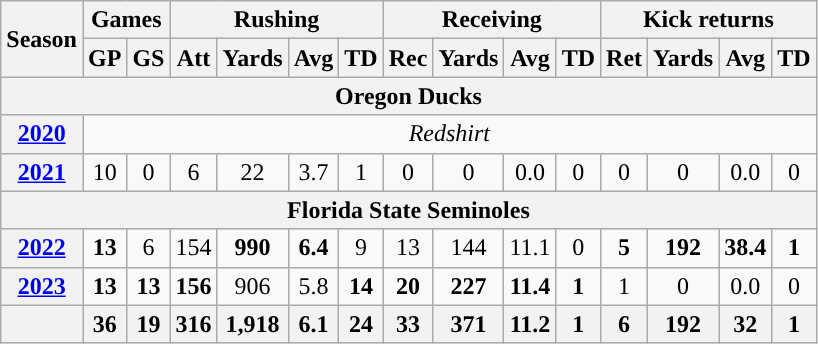<table class="wikitable" style="text-align:center;">
<tr>
<th rowspan="2">Season</th>
<th colspan="2">Games</th>
<th colspan="4">Rushing</th>
<th colspan="4">Receiving</th>
<th colspan="4">Kick returns</th>
</tr>
<tr>
<th>GP</th>
<th>GS</th>
<th>Att</th>
<th>Yards</th>
<th>Avg</th>
<th>TD</th>
<th>Rec</th>
<th>Yards</th>
<th>Avg</th>
<th>TD</th>
<th>Ret</th>
<th>Yards</th>
<th>Avg</th>
<th>TD</th>
</tr>
<tr>
<th colspan="15">Oregon Ducks</th>
</tr>
<tr>
<th><a href='#'>2020</a></th>
<td colspan="14"><em>Redshirt </em></td>
</tr>
<tr>
<th><a href='#'>2021</a></th>
<td>10</td>
<td>0</td>
<td>6</td>
<td>22</td>
<td>3.7</td>
<td>1</td>
<td>0</td>
<td>0</td>
<td>0.0</td>
<td>0</td>
<td>0</td>
<td>0</td>
<td>0.0</td>
<td>0</td>
</tr>
<tr>
<th colspan="15">Florida State Seminoles</th>
</tr>
<tr>
<th><a href='#'>2022</a></th>
<td><strong>13</strong></td>
<td>6</td>
<td>154</td>
<td><strong>990</strong></td>
<td><strong>6.4</strong></td>
<td>9</td>
<td>13</td>
<td>144</td>
<td>11.1</td>
<td>0</td>
<td><strong>5</strong></td>
<td><strong>192</strong></td>
<td><strong>38.4</strong></td>
<td><strong>1</strong></td>
</tr>
<tr>
<th><a href='#'>2023</a></th>
<td><strong>13</strong></td>
<td><strong>13</strong></td>
<td><strong>156</strong></td>
<td>906</td>
<td>5.8</td>
<td><strong>14</strong></td>
<td><strong>20</strong></td>
<td><strong>227</strong></td>
<td><strong>11.4</strong></td>
<td><strong>1</strong></td>
<td>1</td>
<td>0</td>
<td>0.0</td>
<td>0</td>
</tr>
<tr>
<th></th>
<th>36</th>
<th>19</th>
<th>316</th>
<th>1,918</th>
<th>6.1</th>
<th>24</th>
<th>33</th>
<th>371</th>
<th>11.2</th>
<th>1</th>
<th>6</th>
<th>192</th>
<th>32</th>
<th>1</th>
</tr>
</table>
